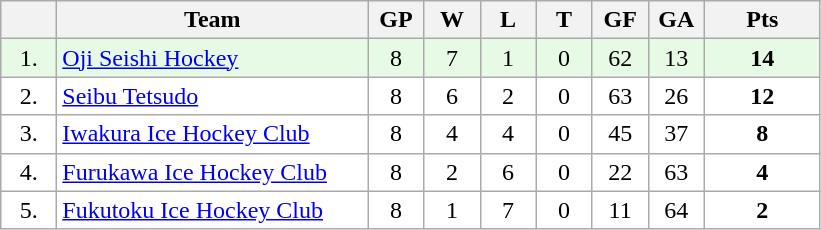<table class="wikitable">
<tr>
<th width="30"></th>
<th width="200">Team</th>
<th width="30">GP</th>
<th width="30">W</th>
<th width="30">L</th>
<th width="30">T</th>
<th width="30">GF</th>
<th width="30">GA</th>
<th width="70">Pts</th>
</tr>
<tr bgcolor="#e6fae6" align="center">
<td>1.</td>
<td align="left"><a href='#'>Oji Seishi Hockey</a></td>
<td>8</td>
<td>7</td>
<td>1</td>
<td>0</td>
<td>62</td>
<td>13</td>
<td><strong>14</strong></td>
</tr>
<tr bgcolor="#FFFFFF" align="center">
<td>2.</td>
<td align="left"><a href='#'>Seibu Tetsudo</a></td>
<td>8</td>
<td>6</td>
<td>2</td>
<td>0</td>
<td>63</td>
<td>26</td>
<td><strong>12</strong></td>
</tr>
<tr bgcolor="#FFFFFF" align="center">
<td>3.</td>
<td align="left"><a href='#'>Iwakura Ice Hockey Club</a></td>
<td>8</td>
<td>4</td>
<td>4</td>
<td>0</td>
<td>45</td>
<td>37</td>
<td><strong>8</strong></td>
</tr>
<tr bgcolor="#FFFFFF" align="center">
<td>4.</td>
<td align="left"><a href='#'>Furukawa Ice Hockey Club</a></td>
<td>8</td>
<td>2</td>
<td>6</td>
<td>0</td>
<td>22</td>
<td>63</td>
<td><strong>4</strong></td>
</tr>
<tr bgcolor="#FFFFFF" align="center">
<td>5.</td>
<td align="left"><a href='#'>Fukutoku Ice Hockey Club</a></td>
<td>8</td>
<td>1</td>
<td>7</td>
<td>0</td>
<td>11</td>
<td>64</td>
<td><strong>2</strong></td>
</tr>
</table>
